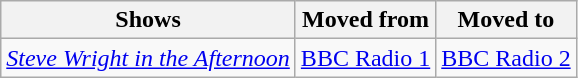<table class="wikitable">
<tr>
<th>Shows</th>
<th>Moved from</th>
<th>Moved to</th>
</tr>
<tr>
<td><em><a href='#'>Steve Wright in the Afternoon</a></em></td>
<td><a href='#'>BBC Radio 1</a></td>
<td><a href='#'>BBC Radio 2</a></td>
</tr>
</table>
